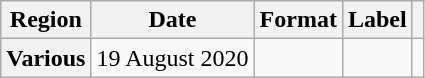<table class="wikitable plainrowheaders" style="text-align:center">
<tr>
<th scope="col">Region</th>
<th scope="col">Date</th>
<th scope="col">Format</th>
<th scope="col">Label</th>
<th scope="col"></th>
</tr>
<tr>
<th scope="row">Various</th>
<td>19 August 2020</td>
<td></td>
<td></td>
<td align="center"></td>
</tr>
</table>
